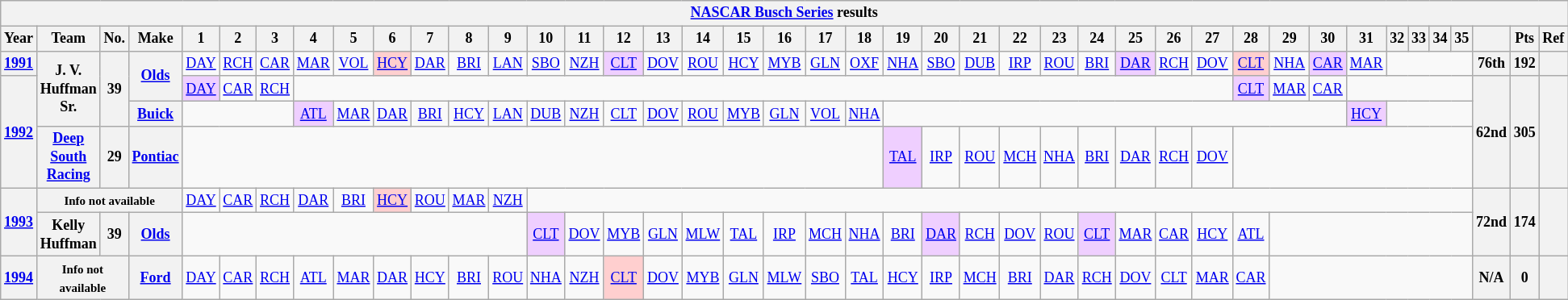<table class="wikitable" style="text-align:center; font-size:75%">
<tr>
<th colspan=42><a href='#'>NASCAR Busch Series</a> results</th>
</tr>
<tr>
<th>Year</th>
<th>Team</th>
<th>No.</th>
<th>Make</th>
<th>1</th>
<th>2</th>
<th>3</th>
<th>4</th>
<th>5</th>
<th>6</th>
<th>7</th>
<th>8</th>
<th>9</th>
<th>10</th>
<th>11</th>
<th>12</th>
<th>13</th>
<th>14</th>
<th>15</th>
<th>16</th>
<th>17</th>
<th>18</th>
<th>19</th>
<th>20</th>
<th>21</th>
<th>22</th>
<th>23</th>
<th>24</th>
<th>25</th>
<th>26</th>
<th>27</th>
<th>28</th>
<th>29</th>
<th>30</th>
<th>31</th>
<th>32</th>
<th>33</th>
<th>34</th>
<th>35</th>
<th></th>
<th>Pts</th>
<th>Ref</th>
</tr>
<tr>
<th><a href='#'>1991</a></th>
<th rowspan=3>J. V. Huffman Sr.</th>
<th rowspan=3>39</th>
<th rowspan=2><a href='#'>Olds</a></th>
<td><a href='#'>DAY</a></td>
<td><a href='#'>RCH</a></td>
<td><a href='#'>CAR</a></td>
<td><a href='#'>MAR</a></td>
<td><a href='#'>VOL</a></td>
<td style="background:#FFCFCF;"><a href='#'>HCY</a><br></td>
<td><a href='#'>DAR</a></td>
<td><a href='#'>BRI</a></td>
<td><a href='#'>LAN</a></td>
<td><a href='#'>SBO</a></td>
<td><a href='#'>NZH</a></td>
<td style="background:#EFCFFF;"><a href='#'>CLT</a><br></td>
<td><a href='#'>DOV</a></td>
<td><a href='#'>ROU</a></td>
<td><a href='#'>HCY</a></td>
<td><a href='#'>MYB</a></td>
<td><a href='#'>GLN</a></td>
<td><a href='#'>OXF</a></td>
<td><a href='#'>NHA</a></td>
<td><a href='#'>SBO</a></td>
<td><a href='#'>DUB</a></td>
<td><a href='#'>IRP</a></td>
<td><a href='#'>ROU</a></td>
<td><a href='#'>BRI</a></td>
<td style="background:#EFCFFF;"><a href='#'>DAR</a><br></td>
<td><a href='#'>RCH</a></td>
<td><a href='#'>DOV</a></td>
<td style="background:#FFCFCF;"><a href='#'>CLT</a><br></td>
<td><a href='#'>NHA</a></td>
<td style="background:#EFCFFF;"><a href='#'>CAR</a><br></td>
<td><a href='#'>MAR</a></td>
<td colspan=4></td>
<th>76th</th>
<th>192</th>
<th></th>
</tr>
<tr>
<th rowspan=3><a href='#'>1992</a></th>
<td style="background:#EFCFFF;"><a href='#'>DAY</a><br></td>
<td><a href='#'>CAR</a></td>
<td><a href='#'>RCH</a></td>
<td colspan=24></td>
<td style="background:#EFCFFF;"><a href='#'>CLT</a><br></td>
<td><a href='#'>MAR</a></td>
<td><a href='#'>CAR</a></td>
<td colspan=5></td>
<th rowspan=3>62nd</th>
<th rowspan=3>305</th>
<th rowspan=3></th>
</tr>
<tr>
<th><a href='#'>Buick</a></th>
<td colspan=3></td>
<td style="background:#EFCFFF;"><a href='#'>ATL</a><br></td>
<td><a href='#'>MAR</a></td>
<td><a href='#'>DAR</a></td>
<td><a href='#'>BRI</a></td>
<td><a href='#'>HCY</a></td>
<td><a href='#'>LAN</a></td>
<td><a href='#'>DUB</a></td>
<td><a href='#'>NZH</a></td>
<td><a href='#'>CLT</a></td>
<td><a href='#'>DOV</a></td>
<td><a href='#'>ROU</a></td>
<td><a href='#'>MYB</a></td>
<td><a href='#'>GLN</a></td>
<td><a href='#'>VOL</a></td>
<td><a href='#'>NHA</a></td>
<td colspan=12></td>
<td style="background:#EFCFFF;"><a href='#'>HCY</a><br></td>
<td colspan=4></td>
</tr>
<tr>
<th><a href='#'>Deep South Racing</a></th>
<th>29</th>
<th><a href='#'>Pontiac</a></th>
<td colspan=18></td>
<td style="background:#EFCFFF;"><a href='#'>TAL</a><br></td>
<td><a href='#'>IRP</a></td>
<td><a href='#'>ROU</a></td>
<td><a href='#'>MCH</a></td>
<td><a href='#'>NHA</a></td>
<td><a href='#'>BRI</a></td>
<td><a href='#'>DAR</a></td>
<td><a href='#'>RCH</a></td>
<td><a href='#'>DOV</a></td>
<td colspan=8></td>
</tr>
<tr>
<th rowspan=2><a href='#'>1993</a></th>
<th colspan=3><small>Info not available</small></th>
<td><a href='#'>DAY</a></td>
<td><a href='#'>CAR</a></td>
<td><a href='#'>RCH</a></td>
<td><a href='#'>DAR</a></td>
<td><a href='#'>BRI</a></td>
<td style="background:#FFCFCF;"><a href='#'>HCY</a><br></td>
<td><a href='#'>ROU</a></td>
<td><a href='#'>MAR</a></td>
<td><a href='#'>NZH</a></td>
<td colspan=26></td>
<th rowspan=2>72nd</th>
<th rowspan=2>174</th>
<th rowspan=2></th>
</tr>
<tr>
<th>Kelly Huffman</th>
<th>39</th>
<th><a href='#'>Olds</a></th>
<td colspan=9></td>
<td style="background:#EFCFFF;"><a href='#'>CLT</a><br></td>
<td><a href='#'>DOV</a></td>
<td><a href='#'>MYB</a></td>
<td><a href='#'>GLN</a></td>
<td><a href='#'>MLW</a></td>
<td><a href='#'>TAL</a></td>
<td><a href='#'>IRP</a></td>
<td><a href='#'>MCH</a></td>
<td><a href='#'>NHA</a></td>
<td><a href='#'>BRI</a></td>
<td style="background:#EFCFFF;"><a href='#'>DAR</a><br></td>
<td><a href='#'>RCH</a></td>
<td><a href='#'>DOV</a></td>
<td><a href='#'>ROU</a></td>
<td style="background:#EFCFFF;"><a href='#'>CLT</a><br></td>
<td><a href='#'>MAR</a></td>
<td><a href='#'>CAR</a></td>
<td><a href='#'>HCY</a></td>
<td><a href='#'>ATL</a></td>
<td colspan=7></td>
</tr>
<tr>
<th><a href='#'>1994</a></th>
<th colspan=2><small>Info not available</small></th>
<th><a href='#'>Ford</a></th>
<td><a href='#'>DAY</a></td>
<td><a href='#'>CAR</a></td>
<td><a href='#'>RCH</a></td>
<td><a href='#'>ATL</a></td>
<td><a href='#'>MAR</a></td>
<td><a href='#'>DAR</a></td>
<td><a href='#'>HCY</a></td>
<td><a href='#'>BRI</a></td>
<td><a href='#'>ROU</a></td>
<td><a href='#'>NHA</a></td>
<td><a href='#'>NZH</a></td>
<td style="background:#FFCFCF;"><a href='#'>CLT</a><br></td>
<td><a href='#'>DOV</a></td>
<td><a href='#'>MYB</a></td>
<td><a href='#'>GLN</a></td>
<td><a href='#'>MLW</a></td>
<td><a href='#'>SBO</a></td>
<td><a href='#'>TAL</a></td>
<td><a href='#'>HCY</a></td>
<td><a href='#'>IRP</a></td>
<td><a href='#'>MCH</a></td>
<td><a href='#'>BRI</a></td>
<td><a href='#'>DAR</a></td>
<td><a href='#'>RCH</a></td>
<td><a href='#'>DOV</a></td>
<td><a href='#'>CLT</a></td>
<td><a href='#'>MAR</a></td>
<td><a href='#'>CAR</a></td>
<td colspan=7></td>
<th>N/A</th>
<th>0</th>
<th></th>
</tr>
</table>
